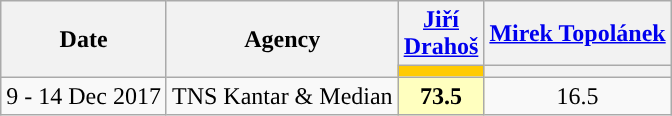<table class="wikitable collapsible collapsed" style=text-align:center>
<tr>
<th rowspan="2">Date</th>
<th rowspan="2">Agency</th>
<th><a href='#'>Jiří Drahoš</a></th>
<th><a href='#'>Mirek Topolánek</a></th>
</tr>
<tr>
<th style="background:#FFCB03; width:40px;"></th>
<th style="background:"></th>
</tr>
<tr>
<td>9 - 14 Dec 2017</td>
<td>TNS Kantar & Median</td>
<td style="background:#FFFFBF"><strong>73.5</strong></td>
<td>16.5</td>
</tr>
</table>
